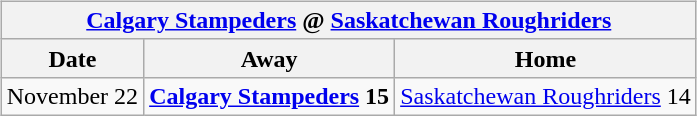<table cellspacing="10">
<tr>
<td valign="top"><br><table class="wikitable">
<tr>
<th colspan="4"><a href='#'>Calgary Stampeders</a> @ <a href='#'>Saskatchewan Roughriders</a></th>
</tr>
<tr>
<th>Date</th>
<th>Away</th>
<th>Home</th>
</tr>
<tr>
<td>November 22</td>
<td><strong><a href='#'>Calgary Stampeders</a> 15</strong></td>
<td><a href='#'>Saskatchewan Roughriders</a> 14</td>
</tr>
</table>
</td>
</tr>
</table>
